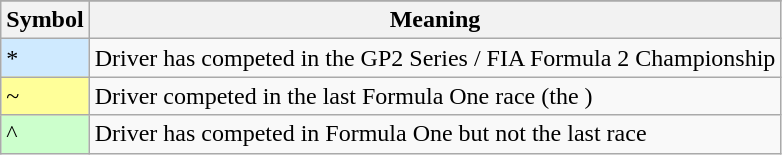<table class="wikitable">
<tr>
</tr>
<tr>
<th scope=col>Symbol</th>
<th scope=col>Meaning</th>
</tr>
<tr>
<td style="background: #CFEAFF;">*</td>
<td>Driver has competed in the GP2 Series / FIA Formula 2 Championship</td>
</tr>
<tr>
<td style="background: #FFFF99;">~</td>
<td>Driver competed in the last Formula One race (the )</td>
</tr>
<tr>
<td style="background: #ccffcc;">^</td>
<td>Driver has competed in Formula One but not the last race</td>
</tr>
</table>
